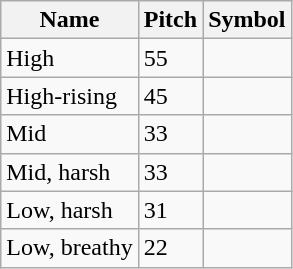<table class="wikitable">
<tr>
<th>Name</th>
<th>Pitch</th>
<th>Symbol</th>
</tr>
<tr>
<td>High</td>
<td>55</td>
<td></td>
</tr>
<tr>
<td>High-rising</td>
<td>45</td>
<td></td>
</tr>
<tr>
<td>Mid</td>
<td>33</td>
<td></td>
</tr>
<tr>
<td>Mid, harsh</td>
<td>33</td>
<td></td>
</tr>
<tr>
<td>Low, harsh</td>
<td>31</td>
<td></td>
</tr>
<tr>
<td>Low, breathy</td>
<td>22</td>
<td></td>
</tr>
</table>
